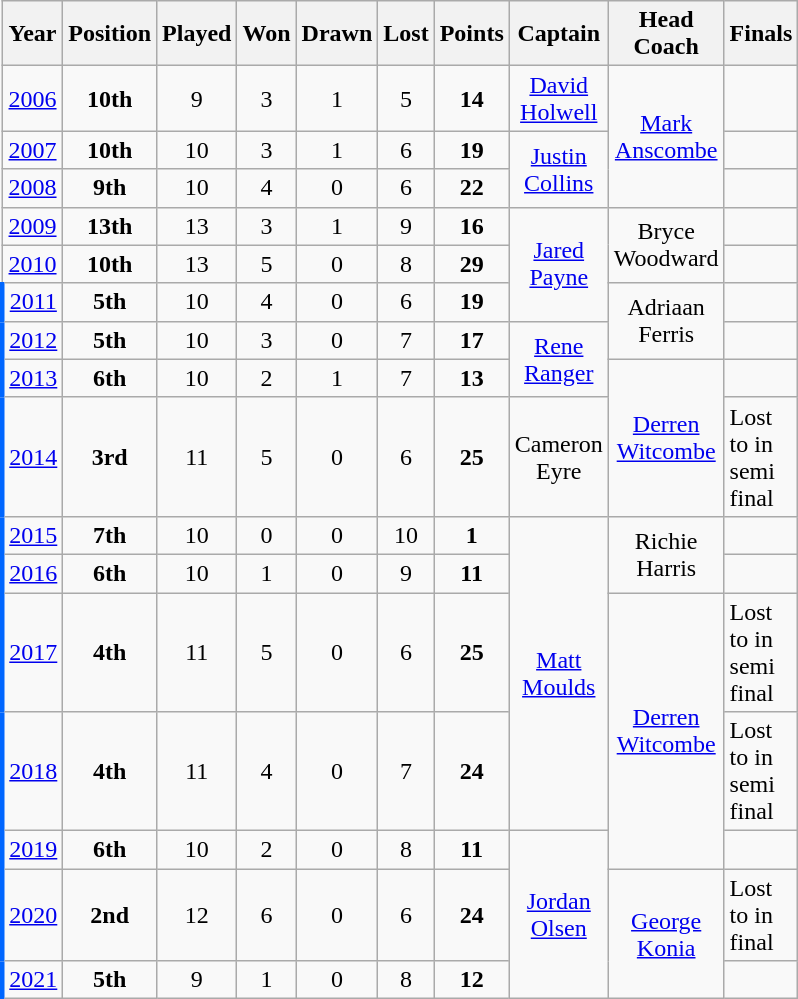<table class="wikitable sortable" style="text-align:center;">
<tr border=1 cellpadding=5 cellspacing=0>
<th style="width:20px;">Year</th>
<th style="width:20px;">Position</th>
<th style="width:20px;">Played</th>
<th style="width:20px;">Won</th>
<th style="width:20px;">Drawn</th>
<th style="width:20px;">Lost</th>
<th style="width:20px;">Points</th>
<th style="width:20px;">Captain</th>
<th style="width:25px;">Head Coach</th>
<th style="width:25px;">Finals</th>
</tr>
<tr>
<td><a href='#'>2006</a></td>
<td><strong>10th</strong></td>
<td>9</td>
<td>3</td>
<td>1</td>
<td>5</td>
<td><strong>14</strong></td>
<td><a href='#'>David Holwell</a></td>
<td rowspan=3><a href='#'>Mark Anscombe</a></td>
<td></td>
</tr>
<tr>
<td><a href='#'>2007</a></td>
<td><strong>10th</strong></td>
<td>10</td>
<td>3</td>
<td>1</td>
<td>6</td>
<td><strong>19</strong></td>
<td rowspan=2><a href='#'>Justin Collins</a></td>
<td align=left></td>
</tr>
<tr>
<td><a href='#'>2008</a></td>
<td><strong>9th</strong></td>
<td>10</td>
<td>4</td>
<td>0</td>
<td>6</td>
<td><strong>22</strong></td>
<td align=left></td>
</tr>
<tr>
<td><a href='#'>2009</a></td>
<td><strong>13th</strong></td>
<td>13</td>
<td>3</td>
<td>1</td>
<td>9</td>
<td><strong>16</strong></td>
<td rowspan=3><a href='#'>Jared Payne</a></td>
<td rowspan=2>Bryce Woodward</td>
<td align=left></td>
</tr>
<tr>
<td><a href='#'>2010</a></td>
<td><strong>10th</strong></td>
<td>13</td>
<td>5</td>
<td>0</td>
<td>8</td>
<td><strong>29</strong></td>
<td align=left></td>
</tr>
<tr>
<td style="border-left:3px solid #06f;"><a href='#'>2011</a></td>
<td><strong>5th</strong></td>
<td>10</td>
<td>4</td>
<td>0</td>
<td>6</td>
<td><strong>19</strong></td>
<td rowspan=2>Adriaan Ferris</td>
<td align=left></td>
</tr>
<tr>
<td style="border-left:3px solid #06f;"><a href='#'>2012</a></td>
<td><strong>5th</strong></td>
<td>10</td>
<td>3</td>
<td>0</td>
<td>7</td>
<td><strong>17</strong></td>
<td rowspan=2><a href='#'>Rene Ranger</a></td>
<td align=left></td>
</tr>
<tr>
<td style="border-left:3px solid #06f;"><a href='#'>2013</a></td>
<td><strong>6th</strong></td>
<td>10</td>
<td>2</td>
<td>1</td>
<td>7</td>
<td><strong>13</strong></td>
<td rowspan=2><a href='#'>Derren Witcombe</a></td>
<td align=left></td>
</tr>
<tr>
<td style="border-left:3px solid #06f;"><a href='#'>2014</a></td>
<td><strong>3rd</strong></td>
<td>11</td>
<td>5</td>
<td>0</td>
<td>6</td>
<td><strong>25</strong></td>
<td>Cameron Eyre</td>
<td align=left>Lost to  in semi final</td>
</tr>
<tr>
<td style="border-left:3px solid #06f;"><a href='#'>2015</a></td>
<td><strong>7th</strong></td>
<td>10</td>
<td>0</td>
<td>0</td>
<td>10</td>
<td><strong>1</strong></td>
<td rowspan=4><a href='#'>Matt Moulds</a></td>
<td rowspan=2>Richie Harris</td>
<td align=left></td>
</tr>
<tr>
<td style="border-left:3px solid #06f;"><a href='#'>2016</a></td>
<td><strong>6th</strong></td>
<td>10</td>
<td>1</td>
<td>0</td>
<td>9</td>
<td><strong>11</strong></td>
<td align=left></td>
</tr>
<tr>
<td style="border-left:3px solid #06f;"><a href='#'>2017</a></td>
<td><strong>4th</strong></td>
<td>11</td>
<td>5</td>
<td>0</td>
<td>6</td>
<td><strong>25</strong></td>
<td rowspan=3><a href='#'>Derren Witcombe</a></td>
<td align=left>Lost to  in semi final</td>
</tr>
<tr>
<td style="border-left:3px solid #06f;"><a href='#'>2018</a></td>
<td><strong>4th</strong></td>
<td>11</td>
<td>4</td>
<td>0</td>
<td>7</td>
<td><strong>24</strong></td>
<td align=left>Lost to  in semi final</td>
</tr>
<tr>
<td style="border-left:3px solid #06f;"><a href='#'>2019</a></td>
<td><strong>6th</strong></td>
<td>10</td>
<td>2</td>
<td>0</td>
<td>8</td>
<td><strong>11</strong></td>
<td rowspan=3><a href='#'>Jordan Olsen</a></td>
<td align=left></td>
</tr>
<tr>
<td style="border-left:3px solid #06f;"><a href='#'>2020</a></td>
<td><strong>2nd</strong></td>
<td>12</td>
<td>6</td>
<td>0</td>
<td>6</td>
<td><strong>24</strong></td>
<td rowspan=2><a href='#'>George Konia</a></td>
<td align=left>Lost to  in final</td>
</tr>
<tr>
<td style="border-left:3px solid #06f;"><a href='#'>2021</a></td>
<td><strong>5th</strong></td>
<td>9</td>
<td>1</td>
<td>0</td>
<td>8</td>
<td><strong>12</strong></td>
<td align=left></td>
</tr>
</table>
